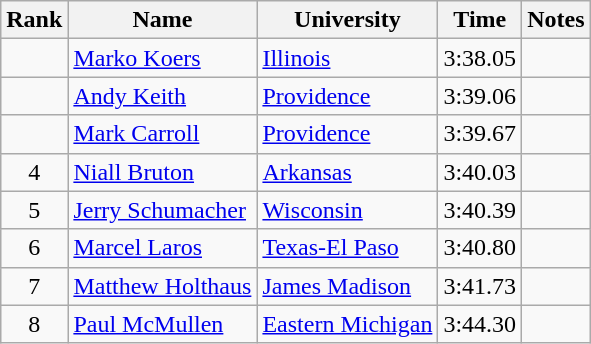<table class="wikitable sortable" style="text-align:center">
<tr>
<th>Rank</th>
<th>Name</th>
<th>University</th>
<th>Time</th>
<th>Notes</th>
</tr>
<tr>
<td></td>
<td align=left><a href='#'>Marko Koers</a> </td>
<td align=left><a href='#'>Illinois</a></td>
<td>3:38.05</td>
<td></td>
</tr>
<tr>
<td></td>
<td align=left><a href='#'>Andy Keith</a> </td>
<td align="left"><a href='#'>Providence</a></td>
<td>3:39.06</td>
<td></td>
</tr>
<tr>
<td></td>
<td align=left><a href='#'>Mark Carroll</a> </td>
<td align=left><a href='#'>Providence</a></td>
<td>3:39.67</td>
<td></td>
</tr>
<tr>
<td>4</td>
<td align=left><a href='#'>Niall Bruton</a> </td>
<td align=left><a href='#'>Arkansas</a></td>
<td>3:40.03</td>
<td></td>
</tr>
<tr>
<td>5</td>
<td align=left><a href='#'>Jerry Schumacher</a></td>
<td align=left><a href='#'>Wisconsin</a></td>
<td>3:40.39</td>
<td></td>
</tr>
<tr>
<td>6</td>
<td align=left><a href='#'>Marcel Laros</a> </td>
<td align="left"><a href='#'>Texas-El Paso</a></td>
<td>3:40.80</td>
<td></td>
</tr>
<tr>
<td>7</td>
<td align=left><a href='#'>Matthew Holthaus</a></td>
<td align="left"><a href='#'>James Madison</a></td>
<td>3:41.73</td>
<td></td>
</tr>
<tr>
<td>8</td>
<td align=left><a href='#'>Paul McMullen</a></td>
<td align=left><a href='#'>Eastern Michigan</a></td>
<td>3:44.30</td>
<td></td>
</tr>
</table>
